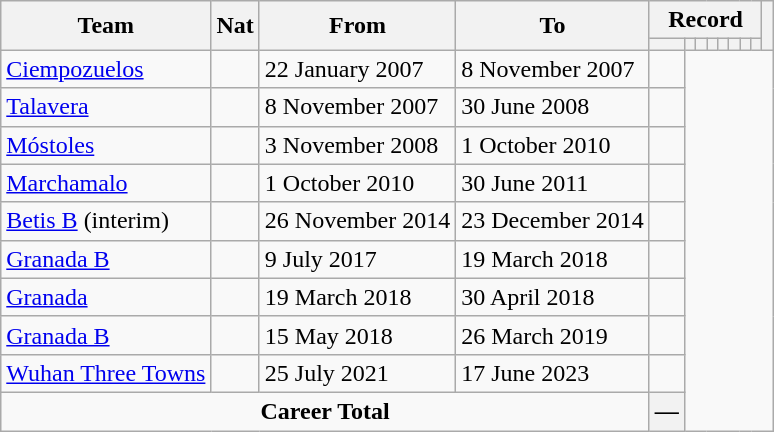<table class="wikitable" style="text-align: center">
<tr>
<th rowspan="2">Team</th>
<th rowspan="2">Nat</th>
<th rowspan="2">From</th>
<th rowspan="2">To</th>
<th colspan="8">Record</th>
<th rowspan=2></th>
</tr>
<tr>
<th></th>
<th></th>
<th></th>
<th></th>
<th></th>
<th></th>
<th></th>
<th></th>
</tr>
<tr>
<td align="left"><a href='#'>Ciempozuelos</a></td>
<td></td>
<td align=left>22 January 2007</td>
<td align=left>8 November 2007<br></td>
<td></td>
</tr>
<tr>
<td align="left"><a href='#'>Talavera</a></td>
<td></td>
<td align=left>8 November 2007</td>
<td align=left>30 June 2008<br></td>
<td></td>
</tr>
<tr>
<td align="left"><a href='#'>Móstoles</a></td>
<td></td>
<td align=left>3 November 2008</td>
<td align=left>1 October 2010<br></td>
<td></td>
</tr>
<tr>
<td align="left"><a href='#'>Marchamalo</a></td>
<td></td>
<td align=left>1 October 2010</td>
<td align=left>30 June 2011<br></td>
<td></td>
</tr>
<tr>
<td align="left"><a href='#'>Betis B</a> (interim)</td>
<td></td>
<td align=left>26 November 2014</td>
<td align=left>23 December 2014<br></td>
<td></td>
</tr>
<tr>
<td align="left"><a href='#'>Granada B</a></td>
<td></td>
<td align=left>9 July 2017</td>
<td align=left>19 March 2018<br></td>
<td></td>
</tr>
<tr>
<td align="left"><a href='#'>Granada</a></td>
<td></td>
<td align=left>19 March 2018</td>
<td align=left>30 April 2018<br></td>
<td></td>
</tr>
<tr>
<td align="left"><a href='#'>Granada B</a></td>
<td></td>
<td align=left>15 May 2018</td>
<td align=left>26 March 2019<br></td>
<td></td>
</tr>
<tr>
<td align="left"><a href='#'>Wuhan Three Towns</a></td>
<td></td>
<td align=left>25 July 2021</td>
<td align=left>17 June 2023<br></td>
<td></td>
</tr>
<tr>
<td colspan=4><strong>Career Total</strong><br></td>
<th>—</th>
</tr>
</table>
